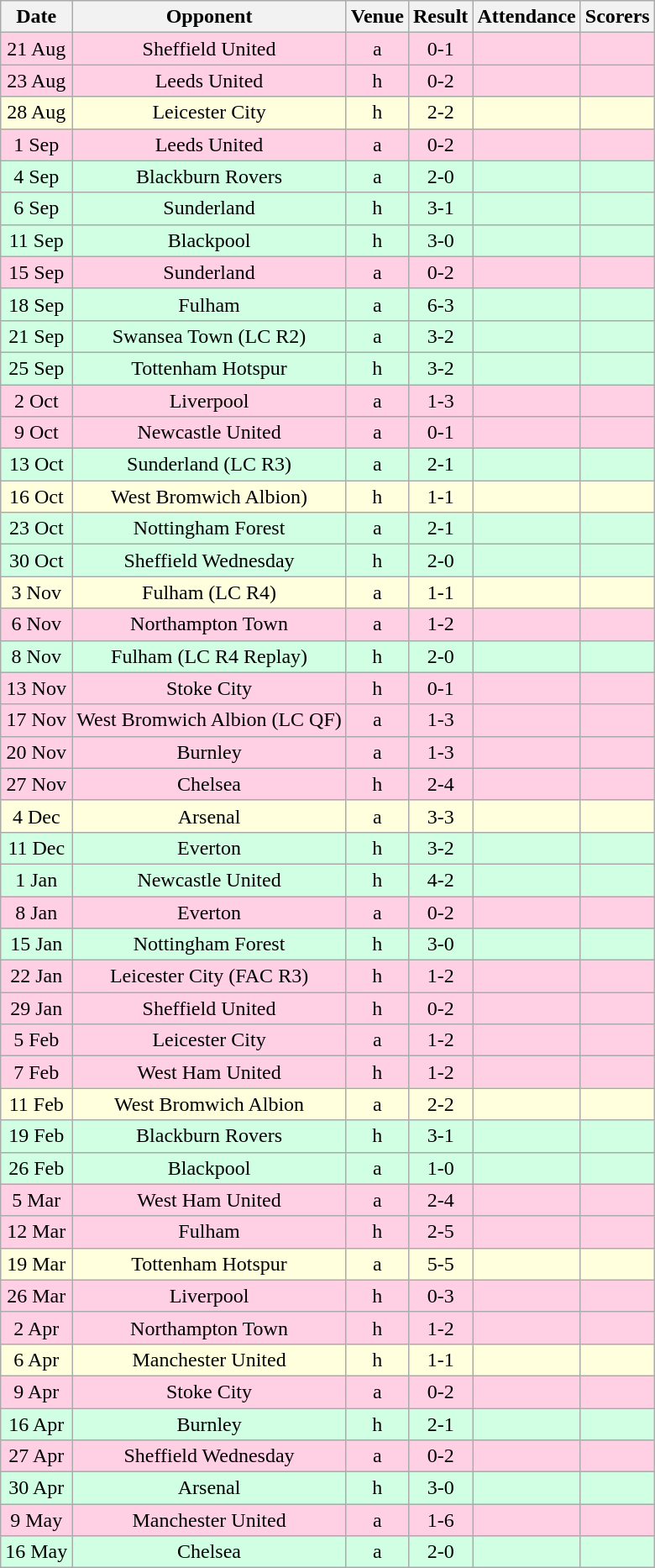<table class="wikitable sortable" style="font-size:100%; text-align:center">
<tr>
<th>Date</th>
<th>Opponent</th>
<th>Venue</th>
<th>Result </th>
<th>Attendance</th>
<th>Scorers</th>
</tr>
<tr style="background-color: #ffd0e3;">
<td>21 Aug</td>
<td>Sheffield United</td>
<td>a</td>
<td>0-1</td>
<td></td>
<td></td>
</tr>
<tr style="background-color: #ffd0e3;">
<td>23 Aug</td>
<td>Leeds United</td>
<td>h</td>
<td>0-2</td>
<td></td>
<td></td>
</tr>
<tr style="background-color: #ffffdd;">
<td>28 Aug</td>
<td>Leicester City</td>
<td>h</td>
<td>2-2</td>
<td></td>
<td></td>
</tr>
<tr style="background-color: #ffd0e3;">
<td>1 Sep</td>
<td>Leeds United</td>
<td>a</td>
<td>0-2</td>
<td></td>
<td></td>
</tr>
<tr style="background-color: #d0ffe3;">
<td>4 Sep</td>
<td>Blackburn Rovers</td>
<td>a</td>
<td>2-0</td>
<td></td>
<td></td>
</tr>
<tr style="background-color: #d0ffe3;">
<td>6 Sep</td>
<td>Sunderland</td>
<td>h</td>
<td>3-1</td>
<td></td>
<td></td>
</tr>
<tr style="background-color: #d0ffe3;">
<td>11 Sep</td>
<td>Blackpool</td>
<td>h</td>
<td>3-0</td>
<td></td>
<td></td>
</tr>
<tr style="background-color: #ffd0e3;">
<td>15 Sep</td>
<td>Sunderland</td>
<td>a</td>
<td>0-2</td>
<td></td>
<td></td>
</tr>
<tr style="background-color: #d0ffe3;">
<td>18 Sep</td>
<td>Fulham</td>
<td>a</td>
<td>6-3</td>
<td></td>
<td></td>
</tr>
<tr style="background-color: #d0ffe3;">
<td>21 Sep</td>
<td>Swansea Town (LC R2)</td>
<td>a</td>
<td>3-2</td>
<td></td>
<td></td>
</tr>
<tr style="background-color: #d0ffe3;">
<td>25 Sep</td>
<td>Tottenham Hotspur</td>
<td>h</td>
<td>3-2</td>
<td></td>
<td></td>
</tr>
<tr style="background-color: #ffd0e3;">
<td>2 Oct</td>
<td>Liverpool</td>
<td>a</td>
<td>1-3</td>
<td></td>
<td></td>
</tr>
<tr style="background-color: #ffd0e3;">
<td>9 Oct</td>
<td>Newcastle United</td>
<td>a</td>
<td>0-1</td>
<td></td>
<td></td>
</tr>
<tr style="background-color: #d0ffe3;">
<td>13 Oct</td>
<td>Sunderland (LC R3)</td>
<td>a</td>
<td>2-1</td>
<td></td>
<td></td>
</tr>
<tr style="background-color: #ffffdd;">
<td>16 Oct</td>
<td>West Bromwich Albion)</td>
<td>h</td>
<td>1-1</td>
<td></td>
<td></td>
</tr>
<tr style="background-color: #d0ffe3;">
<td>23 Oct</td>
<td>Nottingham Forest</td>
<td>a</td>
<td>2-1</td>
<td></td>
<td></td>
</tr>
<tr style="background-color: #d0ffe3;">
<td>30 Oct</td>
<td>Sheffield Wednesday</td>
<td>h</td>
<td>2-0</td>
<td></td>
<td></td>
</tr>
<tr style="background-color: #ffffdd;">
<td>3 Nov</td>
<td>Fulham (LC R4)</td>
<td>a</td>
<td>1-1</td>
<td></td>
<td></td>
</tr>
<tr style="background-color: #ffd0e3;">
<td>6 Nov</td>
<td>Northampton Town</td>
<td>a</td>
<td>1-2</td>
<td></td>
<td></td>
</tr>
<tr style="background-color: #d0ffe3;">
<td>8 Nov</td>
<td>Fulham (LC R4 Replay)</td>
<td>h</td>
<td>2-0</td>
<td></td>
<td></td>
</tr>
<tr style="background-color: #ffd0e3;">
<td>13 Nov</td>
<td>Stoke City</td>
<td>h</td>
<td>0-1</td>
<td></td>
<td></td>
</tr>
<tr style="background-color: #ffd0e3;">
<td>17 Nov</td>
<td>West Bromwich Albion (LC QF)</td>
<td>a</td>
<td>1-3</td>
<td></td>
<td></td>
</tr>
<tr style="background-color: #ffd0e3;">
<td>20 Nov</td>
<td>Burnley</td>
<td>a</td>
<td>1-3</td>
<td></td>
<td></td>
</tr>
<tr style="background-color: #ffd0e3;">
<td>27 Nov</td>
<td>Chelsea</td>
<td>h</td>
<td>2-4</td>
<td></td>
<td></td>
</tr>
<tr style="background-color: #ffffdd;">
<td>4 Dec</td>
<td>Arsenal</td>
<td>a</td>
<td>3-3</td>
<td></td>
<td></td>
</tr>
<tr style="background-color: #d0ffe3;">
<td>11 Dec</td>
<td>Everton</td>
<td>h</td>
<td>3-2</td>
<td></td>
<td></td>
</tr>
<tr style="background-color: #d0ffe3;">
<td>1 Jan</td>
<td>Newcastle United</td>
<td>h</td>
<td>4-2</td>
<td></td>
<td></td>
</tr>
<tr style="background-color: #ffd0e3;">
<td>8 Jan</td>
<td>Everton</td>
<td>a</td>
<td>0-2</td>
<td></td>
<td></td>
</tr>
<tr style="background-color: #d0ffe3;">
<td>15 Jan</td>
<td>Nottingham Forest</td>
<td>h</td>
<td>3-0</td>
<td></td>
<td></td>
</tr>
<tr style="background-color: #ffd0e3;">
<td>22 Jan</td>
<td>Leicester City (FAC R3)</td>
<td>h</td>
<td>1-2</td>
<td></td>
<td></td>
</tr>
<tr style="background-color: #ffd0e3;">
<td>29 Jan</td>
<td>Sheffield United</td>
<td>h</td>
<td>0-2</td>
<td></td>
<td></td>
</tr>
<tr style="background-color: #ffd0e3;">
<td>5 Feb</td>
<td>Leicester City</td>
<td>a</td>
<td>1-2</td>
<td></td>
<td></td>
</tr>
<tr style="background-color: #ffd0e3;">
<td>7 Feb</td>
<td>West Ham United</td>
<td>h</td>
<td>1-2</td>
<td></td>
<td></td>
</tr>
<tr style="background-color: #ffffdd;">
<td>11 Feb</td>
<td>West Bromwich Albion</td>
<td>a</td>
<td>2-2</td>
<td></td>
<td></td>
</tr>
<tr style="background-color: #d0ffe3;">
<td>19 Feb</td>
<td>Blackburn Rovers</td>
<td>h</td>
<td>3-1</td>
<td></td>
<td></td>
</tr>
<tr style="background-color: #d0ffe3;">
<td>26 Feb</td>
<td>Blackpool</td>
<td>a</td>
<td>1-0</td>
<td></td>
<td></td>
</tr>
<tr style="background-color: #ffd0e3;">
<td>5 Mar</td>
<td>West Ham United</td>
<td>a</td>
<td>2-4</td>
<td></td>
<td></td>
</tr>
<tr style="background-color: #ffd0e3;">
<td>12 Mar</td>
<td>Fulham</td>
<td>h</td>
<td>2-5</td>
<td></td>
<td></td>
</tr>
<tr style="background-color: #ffffdd;">
<td>19 Mar</td>
<td>Tottenham Hotspur</td>
<td>a</td>
<td>5-5</td>
<td></td>
<td></td>
</tr>
<tr style="background-color: #ffd0e3;">
<td>26 Mar</td>
<td>Liverpool</td>
<td>h</td>
<td>0-3</td>
<td></td>
<td></td>
</tr>
<tr style="background-color: #ffd0e3;">
<td>2 Apr</td>
<td>Northampton Town</td>
<td>h</td>
<td>1-2</td>
<td></td>
<td></td>
</tr>
<tr style="background-color: #ffffdd;">
<td>6 Apr</td>
<td>Manchester United</td>
<td>h</td>
<td>1-1</td>
<td></td>
<td></td>
</tr>
<tr style="background-color: #ffd0e3;">
<td>9 Apr</td>
<td>Stoke City</td>
<td>a</td>
<td>0-2</td>
<td></td>
<td></td>
</tr>
<tr style="background-color: #d0ffe3;">
<td>16 Apr</td>
<td>Burnley</td>
<td>h</td>
<td>2-1</td>
<td></td>
<td></td>
</tr>
<tr style="background-color: #ffd0e3;">
<td>27 Apr</td>
<td>Sheffield Wednesday</td>
<td>a</td>
<td>0-2</td>
<td></td>
<td></td>
</tr>
<tr style="background-color: #d0ffe3;">
<td>30 Apr</td>
<td>Arsenal</td>
<td>h</td>
<td>3-0</td>
<td></td>
<td></td>
</tr>
<tr style="background-color: #ffd0e3;">
<td>9 May</td>
<td>Manchester United</td>
<td>a</td>
<td>1-6</td>
<td></td>
<td></td>
</tr>
<tr style="background-color: #d0ffe3;">
<td>16 May</td>
<td>Chelsea</td>
<td>a</td>
<td>2-0</td>
<td></td>
<td></td>
</tr>
</table>
